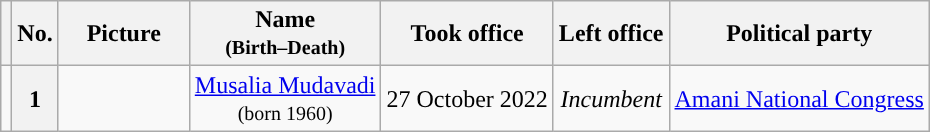<table class="wikitable" style="text-align:center">
<tr>
<th></th>
<th>No.</th>
<th style="width:80px;">Picture</th>
<th>Name<br><small>(Birth–Death)</small></th>
<th>Took office</th>
<th>Left office</th>
<th>Political party</th>
</tr>
<tr>
<td rowspan="2"></td>
<th style="background:">1</th>
<td rowspan="2"></td>
<td rowspan="2"><a href='#'>Musalia Mudavadi</a><br><small>(born 1960)</small></td>
<td rowspan="2">27 October 2022</td>
<td rowspan="2"><em>Incumbent</em></td>
<td rowspan="2"><a href='#'>Amani National Congress</a></td>
</tr>
</table>
